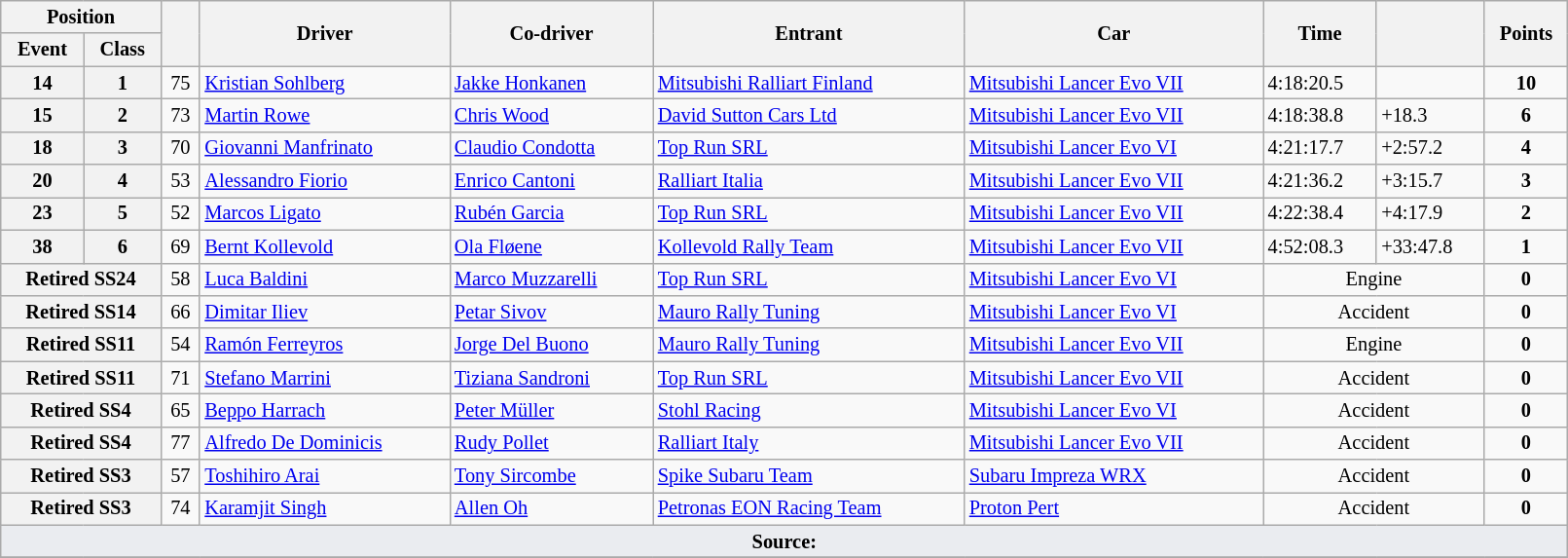<table class="wikitable" width=85% style="font-size: 85%;">
<tr>
<th colspan="2">Position</th>
<th rowspan="2"></th>
<th rowspan="2">Driver</th>
<th rowspan="2">Co-driver</th>
<th rowspan="2">Entrant</th>
<th rowspan="2">Car</th>
<th rowspan="2">Time</th>
<th rowspan="2"></th>
<th rowspan="2">Points</th>
</tr>
<tr>
<th>Event</th>
<th>Class</th>
</tr>
<tr>
<th>14</th>
<th>1</th>
<td align="center">75</td>
<td> <a href='#'>Kristian Sohlberg</a></td>
<td> <a href='#'>Jakke Honkanen</a></td>
<td> <a href='#'>Mitsubishi Ralliart Finland</a></td>
<td><a href='#'>Mitsubishi Lancer Evo VII</a></td>
<td>4:18:20.5</td>
<td></td>
<td align="center"><strong>10</strong></td>
</tr>
<tr>
<th>15</th>
<th>2</th>
<td align="center">73</td>
<td> <a href='#'>Martin Rowe</a></td>
<td> <a href='#'>Chris Wood</a></td>
<td> <a href='#'>David Sutton Cars Ltd</a></td>
<td><a href='#'>Mitsubishi Lancer Evo VII</a></td>
<td>4:18:38.8</td>
<td>+18.3</td>
<td align="center"><strong>6</strong></td>
</tr>
<tr>
<th>18</th>
<th>3</th>
<td align="center">70</td>
<td> <a href='#'>Giovanni Manfrinato</a></td>
<td> <a href='#'>Claudio Condotta</a></td>
<td> <a href='#'>Top Run SRL</a></td>
<td><a href='#'>Mitsubishi Lancer Evo VI</a></td>
<td>4:21:17.7</td>
<td>+2:57.2</td>
<td align="center"><strong>4</strong></td>
</tr>
<tr>
<th>20</th>
<th>4</th>
<td align="center">53</td>
<td> <a href='#'>Alessandro Fiorio</a></td>
<td> <a href='#'>Enrico Cantoni</a></td>
<td> <a href='#'>Ralliart Italia</a></td>
<td><a href='#'>Mitsubishi Lancer Evo VII</a></td>
<td>4:21:36.2</td>
<td>+3:15.7</td>
<td align="center"><strong>3</strong></td>
</tr>
<tr>
<th>23</th>
<th>5</th>
<td align="center">52</td>
<td> <a href='#'>Marcos Ligato</a></td>
<td> <a href='#'>Rubén Garcia</a></td>
<td> <a href='#'>Top Run SRL</a></td>
<td><a href='#'>Mitsubishi Lancer Evo VII</a></td>
<td>4:22:38.4</td>
<td>+4:17.9</td>
<td align="center"><strong>2</strong></td>
</tr>
<tr>
<th>38</th>
<th>6</th>
<td align="center">69</td>
<td> <a href='#'>Bernt Kollevold</a></td>
<td> <a href='#'>Ola Fløene</a></td>
<td> <a href='#'>Kollevold Rally Team</a></td>
<td><a href='#'>Mitsubishi Lancer Evo VII</a></td>
<td>4:52:08.3</td>
<td>+33:47.8</td>
<td align="center"><strong>1</strong></td>
</tr>
<tr>
<th colspan="2">Retired SS24</th>
<td align="center">58</td>
<td> <a href='#'>Luca Baldini</a></td>
<td> <a href='#'>Marco Muzzarelli</a></td>
<td> <a href='#'>Top Run SRL</a></td>
<td><a href='#'>Mitsubishi Lancer Evo VI</a></td>
<td align="center" colspan="2">Engine</td>
<td align="center"><strong>0</strong></td>
</tr>
<tr>
<th colspan="2">Retired SS14</th>
<td align="center">66</td>
<td> <a href='#'>Dimitar Iliev</a></td>
<td> <a href='#'>Petar Sivov</a></td>
<td> <a href='#'>Mauro Rally Tuning</a></td>
<td><a href='#'>Mitsubishi Lancer Evo VI</a></td>
<td align="center" colspan="2">Accident</td>
<td align="center"><strong>0</strong></td>
</tr>
<tr>
<th colspan="2">Retired SS11</th>
<td align="center">54</td>
<td> <a href='#'>Ramón Ferreyros</a></td>
<td> <a href='#'>Jorge Del Buono</a></td>
<td> <a href='#'>Mauro Rally Tuning</a></td>
<td><a href='#'>Mitsubishi Lancer Evo VII</a></td>
<td align="center" colspan="2">Engine</td>
<td align="center"><strong>0</strong></td>
</tr>
<tr>
<th colspan="2">Retired SS11</th>
<td align="center">71</td>
<td> <a href='#'>Stefano Marrini</a></td>
<td> <a href='#'>Tiziana Sandroni</a></td>
<td> <a href='#'>Top Run SRL</a></td>
<td><a href='#'>Mitsubishi Lancer Evo VII</a></td>
<td align="center" colspan="2">Accident</td>
<td align="center"><strong>0</strong></td>
</tr>
<tr>
<th colspan="2">Retired SS4</th>
<td align="center">65</td>
<td> <a href='#'>Beppo Harrach</a></td>
<td> <a href='#'>Peter Müller</a></td>
<td> <a href='#'>Stohl Racing</a></td>
<td><a href='#'>Mitsubishi Lancer Evo VI</a></td>
<td align="center" colspan="2">Accident</td>
<td align="center"><strong>0</strong></td>
</tr>
<tr>
<th colspan="2">Retired SS4</th>
<td align="center">77</td>
<td> <a href='#'>Alfredo De Dominicis</a></td>
<td> <a href='#'>Rudy Pollet</a></td>
<td> <a href='#'>Ralliart Italy</a></td>
<td><a href='#'>Mitsubishi Lancer Evo VII</a></td>
<td align="center" colspan="2">Accident</td>
<td align="center"><strong>0</strong></td>
</tr>
<tr>
<th colspan="2">Retired SS3</th>
<td align="center">57</td>
<td> <a href='#'>Toshihiro Arai</a></td>
<td> <a href='#'>Tony Sircombe</a></td>
<td> <a href='#'>Spike Subaru Team</a></td>
<td><a href='#'>Subaru Impreza WRX</a></td>
<td align="center" colspan="2">Accident</td>
<td align="center"><strong>0</strong></td>
</tr>
<tr>
<th colspan="2">Retired SS3</th>
<td align="center">74</td>
<td> <a href='#'>Karamjit Singh</a></td>
<td> <a href='#'>Allen Oh</a></td>
<td> <a href='#'>Petronas EON Racing Team</a></td>
<td><a href='#'>Proton Pert</a></td>
<td align="center" colspan="2">Accident</td>
<td align="center"><strong>0</strong></td>
</tr>
<tr>
<td style="background-color:#EAECF0; text-align:center" colspan="10"><strong>Source:</strong></td>
</tr>
<tr>
</tr>
</table>
